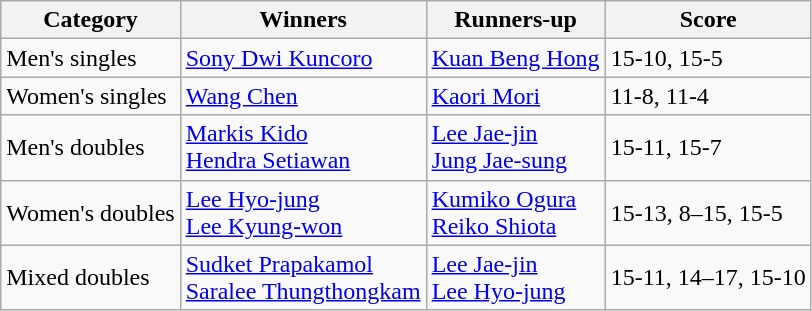<table class=wikitable style="white-space:nowrap;">
<tr>
<th>Category</th>
<th>Winners</th>
<th>Runners-up</th>
<th>Score</th>
</tr>
<tr>
<td>Men's singles</td>
<td> <a href='#'>Sony Dwi Kuncoro</a></td>
<td> <a href='#'>Kuan Beng Hong</a></td>
<td>15-10, 15-5</td>
</tr>
<tr>
<td>Women's singles</td>
<td> <a href='#'>Wang Chen</a></td>
<td> <a href='#'>Kaori Mori</a></td>
<td>11-8, 11-4</td>
</tr>
<tr>
<td>Men's doubles</td>
<td> <a href='#'>Markis Kido</a><br> <a href='#'>Hendra Setiawan</a></td>
<td> <a href='#'>Lee Jae-jin</a><br> <a href='#'>Jung Jae-sung</a></td>
<td>15-11, 15-7</td>
</tr>
<tr>
<td>Women's doubles</td>
<td> <a href='#'>Lee Hyo-jung</a><br> <a href='#'>Lee Kyung-won</a></td>
<td> <a href='#'>Kumiko Ogura</a><br> <a href='#'>Reiko Shiota</a></td>
<td>15-13, 8–15, 15-5</td>
</tr>
<tr>
<td>Mixed doubles</td>
<td> <a href='#'>Sudket Prapakamol</a><br> <a href='#'>Saralee Thungthongkam</a></td>
<td> <a href='#'>Lee Jae-jin</a><br> <a href='#'>Lee Hyo-jung</a></td>
<td>15-11, 14–17, 15-10</td>
</tr>
</table>
